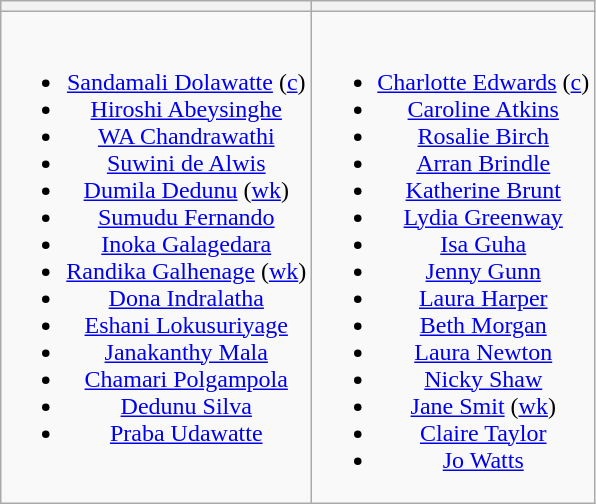<table class="wikitable" style="text-align:center">
<tr>
<th></th>
<th></th>
</tr>
<tr style="vertical-align:top">
<td><br><ul><li><a href='#'>Sandamali Dolawatte</a> (<a href='#'>c</a>)</li><li><a href='#'>Hiroshi Abeysinghe</a></li><li><a href='#'>WA Chandrawathi</a></li><li><a href='#'>Suwini de Alwis</a></li><li><a href='#'>Dumila Dedunu</a> (<a href='#'>wk</a>)</li><li><a href='#'>Sumudu Fernando</a></li><li><a href='#'>Inoka Galagedara</a></li><li><a href='#'>Randika Galhenage</a> (<a href='#'>wk</a>)</li><li><a href='#'>Dona Indralatha</a></li><li><a href='#'>Eshani Lokusuriyage</a></li><li><a href='#'>Janakanthy Mala</a></li><li><a href='#'>Chamari Polgampola</a></li><li><a href='#'>Dedunu Silva</a></li><li><a href='#'>Praba Udawatte</a></li></ul></td>
<td><br><ul><li><a href='#'>Charlotte Edwards</a> (<a href='#'>c</a>)</li><li><a href='#'>Caroline Atkins</a></li><li><a href='#'>Rosalie Birch</a></li><li><a href='#'>Arran Brindle</a></li><li><a href='#'>Katherine Brunt</a></li><li><a href='#'>Lydia Greenway</a></li><li><a href='#'>Isa Guha</a></li><li><a href='#'>Jenny Gunn</a></li><li><a href='#'>Laura Harper</a></li><li><a href='#'>Beth Morgan</a></li><li><a href='#'>Laura Newton</a></li><li><a href='#'>Nicky Shaw</a></li><li><a href='#'>Jane Smit</a> (<a href='#'>wk</a>)</li><li><a href='#'>Claire Taylor</a></li><li><a href='#'>Jo Watts</a></li></ul></td>
</tr>
</table>
